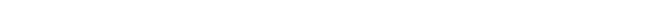<table style="width:66%; text-align:center;">
<tr style="color:white;">
<td style="background:"><strong>33</strong></td>
<td style="background:"><strong>15</strong></td>
</tr>
</table>
